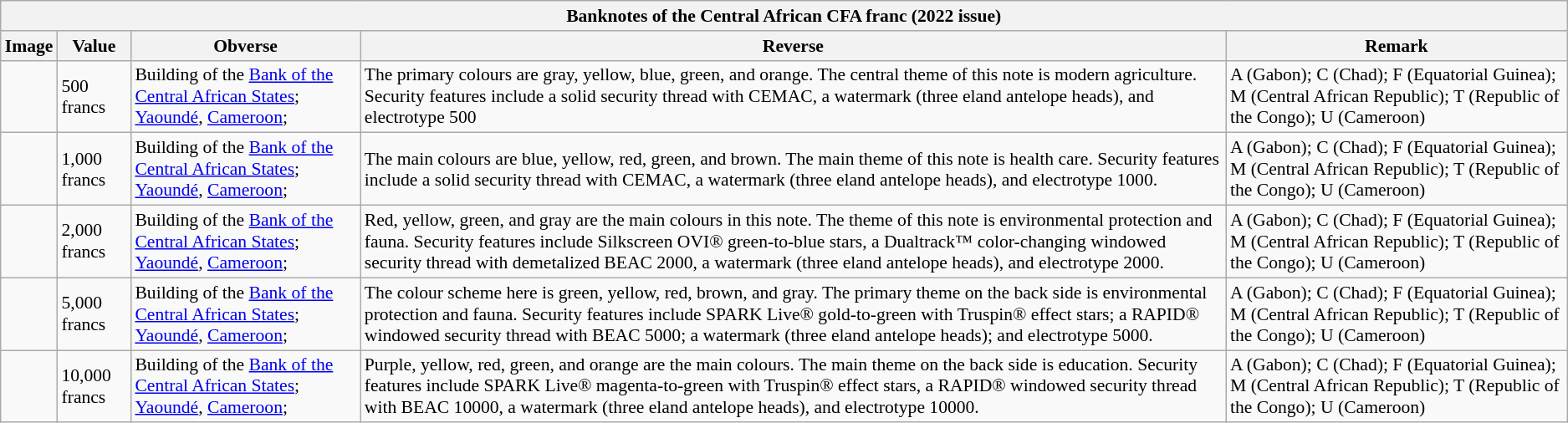<table class="wikitable" style="font-size: 90%">
<tr>
<th colspan="10">Banknotes of the Central African CFA franc (2022 issue)</th>
</tr>
<tr>
<th>Image</th>
<th>Value</th>
<th>Obverse</th>
<th>Reverse</th>
<th>Remark</th>
</tr>
<tr>
<td></td>
<td>500 francs</td>
<td>Building of the <a href='#'>Bank of the Central African States</a>; <a href='#'>Yaoundé</a>, <a href='#'>Cameroon</a>;</td>
<td>The primary colours are gray, yellow, blue, green, and orange. The central theme of this note is modern agriculture. Security features include a solid security thread with CEMAC, a watermark (three eland antelope heads), and electrotype 500</td>
<td>A (Gabon); C (Chad); F (Equatorial Guinea); M (Central African Republic); T (Republic of the Congo); U (Cameroon)</td>
</tr>
<tr>
<td></td>
<td>1,000 francs</td>
<td>Building of the <a href='#'>Bank of the Central African States</a>; <a href='#'>Yaoundé</a>, <a href='#'>Cameroon</a>;</td>
<td>The main colours are blue, yellow, red, green, and brown. The main theme of this note is health care. Security features include a solid security thread with CEMAC, a watermark (three eland antelope heads), and electrotype 1000.</td>
<td>A (Gabon); C (Chad); F (Equatorial Guinea); M (Central African Republic); T (Republic of the Congo); U (Cameroon)</td>
</tr>
<tr>
<td></td>
<td>2,000 francs</td>
<td>Building of the <a href='#'>Bank of the Central African States</a>; <a href='#'>Yaoundé</a>, <a href='#'>Cameroon</a>;</td>
<td>Red, yellow, green, and gray are the main colours in this note. The theme of this note is environmental protection and fauna. Security features include Silkscreen OVI® green-to-blue stars, a Dualtrack™ color-changing windowed security thread with demetalized BEAC 2000, a watermark (three eland antelope heads), and electrotype 2000.</td>
<td>A (Gabon); C (Chad); F (Equatorial Guinea); M (Central African Republic); T (Republic of the Congo); U (Cameroon)</td>
</tr>
<tr>
<td></td>
<td>5,000 francs</td>
<td>Building of the <a href='#'>Bank of the Central African States</a>; <a href='#'>Yaoundé</a>, <a href='#'>Cameroon</a>;</td>
<td>The colour scheme here is green, yellow, red, brown, and gray. The primary theme on the back side is environmental protection and fauna. Security features include SPARK Live® gold-to-green with Truspin® effect stars; a RAPID® windowed security thread with BEAC 5000; a watermark (three eland antelope heads); and electrotype 5000.</td>
<td>A (Gabon); C (Chad); F (Equatorial Guinea); M (Central African Republic); T (Republic of the Congo); U (Cameroon)</td>
</tr>
<tr>
<td></td>
<td>10,000 francs</td>
<td>Building of the <a href='#'>Bank of the Central African States</a>; <a href='#'>Yaoundé</a>, <a href='#'>Cameroon</a>;</td>
<td>Purple, yellow, red, green, and orange are the main colours. The main theme on the back side is education. Security features include SPARK Live® magenta-to-green with Truspin® effect stars, a RAPID® windowed security thread with BEAC 10000, a watermark (three eland antelope heads), and electrotype 10000.</td>
<td>A (Gabon); C (Chad); F (Equatorial Guinea); M (Central African Republic); T (Republic of the Congo); U (Cameroon)</td>
</tr>
</table>
